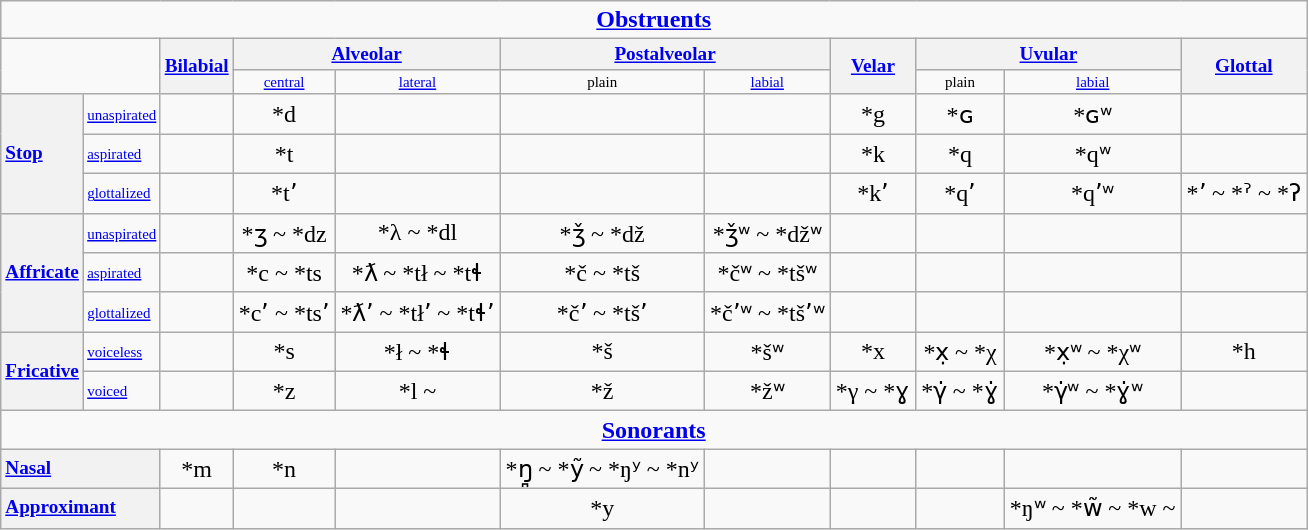<table class="wikitable" style="text-align: center">
<tr>
<td colspan="11"><strong><a href='#'>Obstruents</a></strong></td>
</tr>
<tr style="font-size: 80%;">
<td colspan="2" rowspan="2"> </td>
<th rowspan="2"><a href='#'>Bilabial</a></th>
<th colspan="2"><a href='#'>Alveolar</a></th>
<th colspan="2"><a href='#'>Postalveolar</a></th>
<th rowspan="2"><a href='#'>Velar</a></th>
<th colspan="2"><a href='#'>Uvular</a></th>
<th rowspan="2"><a href='#'>Glottal</a></th>
</tr>
<tr style="font-size: x-small;">
<td><a href='#'>central</a></td>
<td><a href='#'>lateral</a></td>
<td>plain</td>
<td><a href='#'>labial</a></td>
<td>plain</td>
<td><a href='#'>labial</a></td>
</tr>
<tr>
<th style="font-size: 80%; text-align: left;" rowspan="3"><a href='#'>Stop</a></th>
<td style="font-size: x-small; text-align: left;"><a href='#'>unaspirated</a></td>
<td> </td>
<td>*d </td>
<td> </td>
<td> </td>
<td> </td>
<td>*g </td>
<td>*ɢ </td>
<td>*ɢʷ </td>
<td> </td>
</tr>
<tr>
<td style="font-size: x-small; text-align: left;"><a href='#'>aspirated</a></td>
<td> </td>
<td>*t </td>
<td> </td>
<td> </td>
<td> </td>
<td>*k </td>
<td>*q </td>
<td>*qʷ </td>
<td> </td>
</tr>
<tr>
<td style="font-size: x-small; text-align: left;"><a href='#'>glottalized</a></td>
<td> </td>
<td>*tʼ </td>
<td> </td>
<td> </td>
<td> </td>
<td>*kʼ </td>
<td>*qʼ </td>
<td>*qʼʷ </td>
<td>*ʼ ~ *ˀ ~ *ʔ </td>
</tr>
<tr>
<th style="font-size: 80%; text-align: left;" rowspan="3"><a href='#'>Affricate</a></th>
<td style="font-size: x-small; text-align: left;"><a href='#'>unaspirated</a></td>
<td> </td>
<td>*ʒ ~ *dz </td>
<td>*λ ~ *dl </td>
<td>*ǯ ~ *dž </td>
<td>*ǯʷ ~ *džʷ </td>
<td> </td>
<td> </td>
<td> </td>
<td> </td>
</tr>
<tr>
<td style="font-size: x-small; text-align: left;"><a href='#'>aspirated</a></td>
<td> </td>
<td>*c ~ *ts </td>
<td>*ƛ ~ *tł ~ *tɬ </td>
<td>*č ~ *tš </td>
<td>*čʷ ~ *tšʷ </td>
<td> </td>
<td> </td>
<td> </td>
<td> </td>
</tr>
<tr>
<td style="font-size: x-small; text-align: left;"><a href='#'>glottalized</a></td>
<td> </td>
<td>*cʼ ~ *tsʼ </td>
<td>*ƛʼ ~ *tłʼ ~ *tɬʼ </td>
<td>*čʼ ~ *tšʼ </td>
<td>*čʼʷ ~ *tšʼʷ </td>
<td> </td>
<td> </td>
<td> </td>
<td> </td>
</tr>
<tr>
<th style="font-size: 80%; text-align: left;" rowspan="2"><a href='#'>Fricative</a></th>
<td style="font-size: x-small; text-align: left;"><a href='#'>voiceless</a></td>
<td> </td>
<td>*s </td>
<td>*ł ~ *ɬ </td>
<td>*š </td>
<td>*šʷ </td>
<td>*x </td>
<td>*x̣ ~ *χ </td>
<td>*x̣ʷ ~ *χʷ </td>
<td>*h </td>
</tr>
<tr>
<td style="font-size: x-small; text-align: left;"><a href='#'>voiced</a></td>
<td> </td>
<td>*z </td>
<td>*l ~</td>
<td>*ž </td>
<td>*žʷ </td>
<td>*γ ~ *ɣ </td>
<td>*γ̇ ~ *ɣ̇ </td>
<td>*γ̇ʷ ~ *ɣ̇ʷ </td>
<td> </td>
</tr>
<tr>
<td colspan="11"><strong><a href='#'>Sonorants</a></strong></td>
</tr>
<tr>
<th style="font-size: 80%; text-align: left;" colspan="2"><a href='#'>Nasal</a></th>
<td>*m </td>
<td>*n </td>
<td> </td>
<td>*ŋ̪ ~ *ỹ ~ *ŋʸ ~ *nʸ </td>
<td> </td>
<td> </td>
<td> </td>
<td> </td>
<td> </td>
</tr>
<tr>
<th style="font-size: 80%; text-align: left;" colspan="2"><a href='#'>Approximant</a></th>
<td> </td>
<td> </td>
<td> </td>
<td>*y </td>
<td> </td>
<td> </td>
<td> </td>
<td>*ŋʷ ~ *w̃ ~ *w ~</td>
<td> </td>
</tr>
</table>
